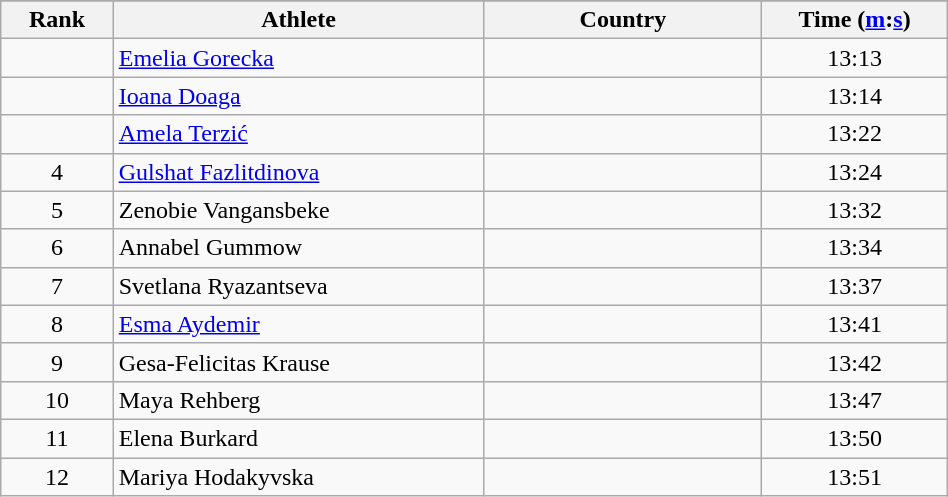<table class="wikitable" width=50%>
<tr>
</tr>
<tr>
<th width=5%>Rank</th>
<th width=20%>Athlete</th>
<th width=15%>Country</th>
<th width=10%>Time (<a href='#'>m</a>:<a href='#'>s</a>)</th>
</tr>
<tr align="center">
<td></td>
<td align="left"><a href='#'>Emelia Gorecka</a></td>
<td align="left"></td>
<td>13:13</td>
</tr>
<tr align="center">
<td></td>
<td align="left"><a href='#'>Ioana Doaga</a></td>
<td align="left"></td>
<td>13:14</td>
</tr>
<tr align="center">
<td></td>
<td align="left"><a href='#'>Amela Terzić</a></td>
<td align="left"></td>
<td>13:22</td>
</tr>
<tr align="center">
<td>4</td>
<td align="left"><a href='#'>Gulshat Fazlitdinova</a></td>
<td align="left"></td>
<td>13:24</td>
</tr>
<tr align="center">
<td>5</td>
<td align="left">Zenobie Vangansbeke</td>
<td align="left"></td>
<td>13:32</td>
</tr>
<tr align="center">
<td>6</td>
<td align="left">Annabel Gummow</td>
<td align="left"></td>
<td>13:34</td>
</tr>
<tr align="center">
<td>7</td>
<td align="left">Svetlana Ryazantseva</td>
<td align="left"></td>
<td>13:37</td>
</tr>
<tr align="center">
<td>8</td>
<td align="left"><a href='#'>Esma Aydemir</a></td>
<td align="left"></td>
<td>13:41</td>
</tr>
<tr align="center">
<td>9</td>
<td align="left">Gesa-Felicitas Krause</td>
<td align="left"></td>
<td>13:42</td>
</tr>
<tr align="center">
<td>10</td>
<td align="left">Maya Rehberg</td>
<td align="left"></td>
<td>13:47</td>
</tr>
<tr align="center">
<td>11</td>
<td align="left">Elena Burkard</td>
<td align="left"></td>
<td>13:50</td>
</tr>
<tr align="center">
<td>12</td>
<td align="left">Mariya Hodakyvska</td>
<td align="left"></td>
<td>13:51</td>
</tr>
</table>
